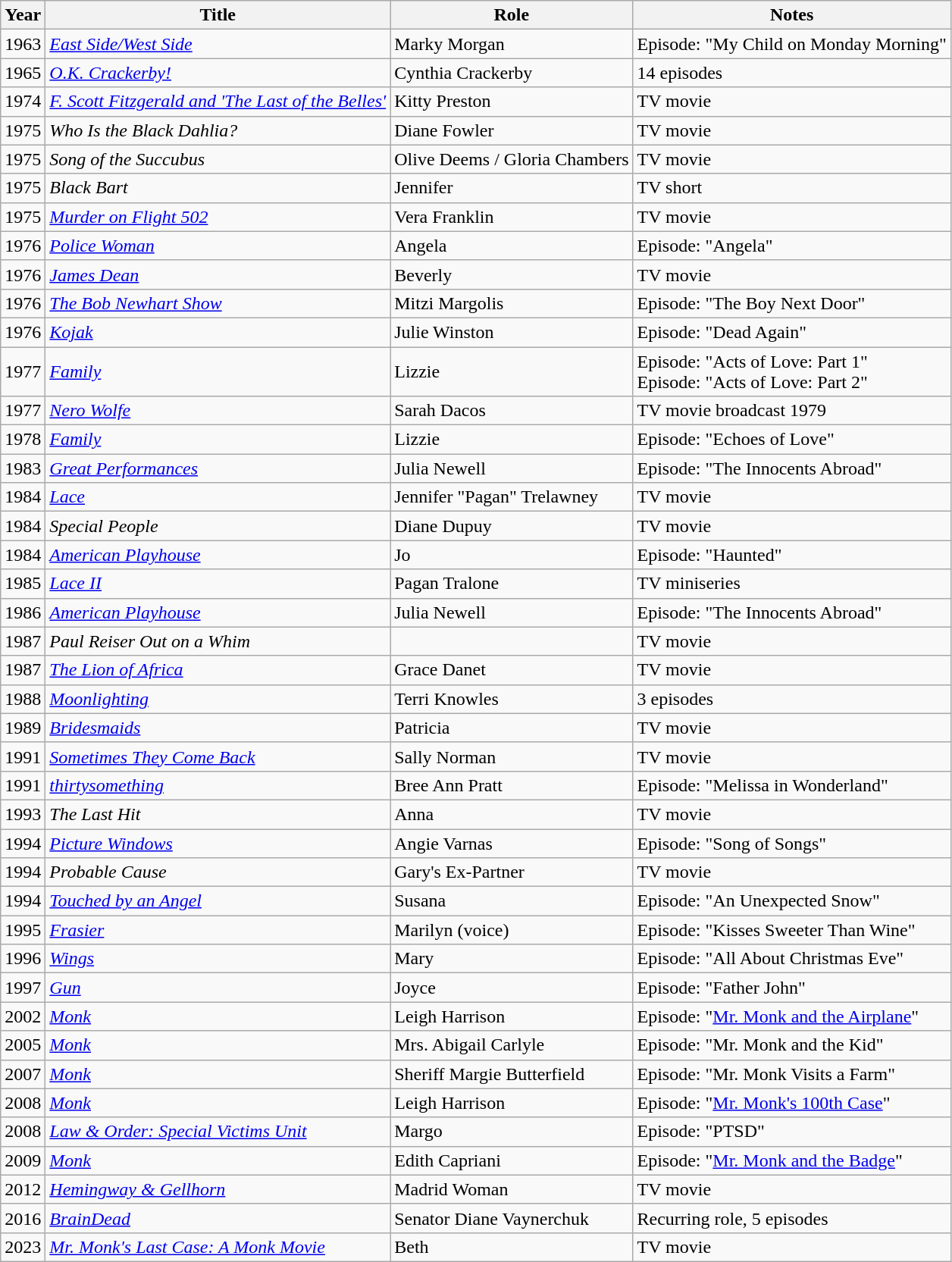<table class="wikitable sortable">
<tr>
<th>Year</th>
<th>Title</th>
<th>Role</th>
<th class="unsortable">Notes</th>
</tr>
<tr>
<td>1963</td>
<td><em><a href='#'>East Side/West Side</a></em></td>
<td>Marky Morgan</td>
<td>Episode: "My Child on Monday Morning"</td>
</tr>
<tr>
<td>1965</td>
<td><em><a href='#'>O.K. Crackerby!</a></em></td>
<td>Cynthia Crackerby</td>
<td>14 episodes</td>
</tr>
<tr>
<td>1974</td>
<td><em><a href='#'>F. Scott Fitzgerald and 'The Last of the Belles'</a></em></td>
<td>Kitty Preston</td>
<td>TV movie</td>
</tr>
<tr>
<td>1975</td>
<td><em>Who Is the Black Dahlia?</em></td>
<td>Diane Fowler</td>
<td>TV movie</td>
</tr>
<tr>
<td>1975</td>
<td><em>Song of the Succubus</em></td>
<td>Olive Deems / Gloria Chambers</td>
<td>TV movie</td>
</tr>
<tr>
<td>1975</td>
<td><em>Black Bart</em></td>
<td>Jennifer</td>
<td>TV short</td>
</tr>
<tr>
<td>1975</td>
<td><em><a href='#'>Murder on Flight 502</a></em></td>
<td>Vera Franklin</td>
<td>TV movie</td>
</tr>
<tr>
<td>1976</td>
<td><em><a href='#'>Police Woman</a></em></td>
<td>Angela</td>
<td>Episode: "Angela"</td>
</tr>
<tr>
<td>1976</td>
<td><em><a href='#'>James Dean</a></em></td>
<td>Beverly</td>
<td>TV movie</td>
</tr>
<tr>
<td>1976</td>
<td><em><a href='#'>The Bob Newhart Show</a></em></td>
<td>Mitzi Margolis</td>
<td>Episode: "The Boy Next Door"</td>
</tr>
<tr>
<td>1976</td>
<td><em><a href='#'>Kojak</a></em></td>
<td>Julie Winston</td>
<td>Episode: "Dead Again"</td>
</tr>
<tr>
<td>1977</td>
<td><em><a href='#'>Family</a></em></td>
<td>Lizzie</td>
<td>Episode: "Acts of Love: Part 1"<br>Episode: "Acts of Love: Part 2"</td>
</tr>
<tr>
<td>1977</td>
<td><em><a href='#'>Nero Wolfe</a></em></td>
<td>Sarah Dacos</td>
<td>TV movie broadcast 1979</td>
</tr>
<tr>
<td>1978</td>
<td><em><a href='#'>Family</a></em></td>
<td>Lizzie</td>
<td>Episode: "Echoes of Love"</td>
</tr>
<tr>
<td>1983</td>
<td><em><a href='#'>Great Performances</a></em></td>
<td>Julia Newell</td>
<td>Episode: "The Innocents Abroad"</td>
</tr>
<tr>
<td>1984</td>
<td><em><a href='#'>Lace</a></em></td>
<td>Jennifer "Pagan" Trelawney</td>
<td>TV movie</td>
</tr>
<tr>
<td>1984</td>
<td><em>Special People</em></td>
<td>Diane Dupuy</td>
<td>TV movie</td>
</tr>
<tr>
<td>1984</td>
<td><em><a href='#'>American Playhouse</a></em></td>
<td>Jo</td>
<td>Episode: "Haunted"</td>
</tr>
<tr>
<td>1985</td>
<td><em><a href='#'>Lace II</a></em></td>
<td>Pagan Tralone</td>
<td>TV miniseries</td>
</tr>
<tr>
<td>1986</td>
<td><em><a href='#'>American Playhouse</a></em></td>
<td>Julia Newell</td>
<td>Episode: "The Innocents Abroad"</td>
</tr>
<tr>
<td>1987</td>
<td><em>Paul Reiser Out on a Whim</em></td>
<td></td>
<td>TV movie</td>
</tr>
<tr>
<td>1987</td>
<td><em><a href='#'>The Lion of Africa</a></em></td>
<td>Grace Danet</td>
<td>TV movie</td>
</tr>
<tr>
<td>1988</td>
<td><em><a href='#'>Moonlighting</a></em></td>
<td>Terri Knowles</td>
<td>3 episodes</td>
</tr>
<tr>
<td>1989</td>
<td><em><a href='#'>Bridesmaids</a></em></td>
<td>Patricia</td>
<td>TV movie</td>
</tr>
<tr>
<td>1991</td>
<td><em><a href='#'>Sometimes They Come Back</a></em></td>
<td>Sally Norman</td>
<td>TV movie</td>
</tr>
<tr>
<td>1991</td>
<td><em><a href='#'>thirtysomething</a></em></td>
<td>Bree Ann Pratt</td>
<td>Episode: "Melissa in Wonderland"</td>
</tr>
<tr>
<td>1993</td>
<td><em>The Last Hit</em></td>
<td>Anna</td>
<td>TV movie</td>
</tr>
<tr>
<td>1994</td>
<td><em><a href='#'>Picture Windows</a></em></td>
<td>Angie Varnas</td>
<td>Episode: "Song of Songs"</td>
</tr>
<tr>
<td>1994</td>
<td><em>Probable Cause</em></td>
<td>Gary's Ex-Partner</td>
<td>TV movie</td>
</tr>
<tr>
<td>1994</td>
<td><em><a href='#'>Touched by an Angel</a></em></td>
<td>Susana</td>
<td>Episode: "An Unexpected Snow"</td>
</tr>
<tr>
<td>1995</td>
<td><em><a href='#'>Frasier</a></em></td>
<td>Marilyn (voice)</td>
<td>Episode: "Kisses Sweeter Than Wine"</td>
</tr>
<tr>
<td>1996</td>
<td><em><a href='#'>Wings</a></em></td>
<td>Mary</td>
<td>Episode: "All About Christmas Eve"</td>
</tr>
<tr>
<td>1997</td>
<td><em><a href='#'>Gun</a></em></td>
<td>Joyce</td>
<td>Episode: "Father John"</td>
</tr>
<tr>
<td>2002</td>
<td><em><a href='#'>Monk</a></em></td>
<td>Leigh Harrison</td>
<td>Episode: "<a href='#'>Mr. Monk and the Airplane</a>"</td>
</tr>
<tr>
<td>2005</td>
<td><em><a href='#'>Monk</a></em></td>
<td>Mrs. Abigail Carlyle</td>
<td>Episode: "Mr. Monk and the Kid"</td>
</tr>
<tr>
<td>2007</td>
<td><em><a href='#'>Monk</a></em></td>
<td>Sheriff Margie Butterfield</td>
<td>Episode: "Mr. Monk Visits a Farm"</td>
</tr>
<tr>
<td>2008</td>
<td><em><a href='#'>Monk</a></em></td>
<td>Leigh Harrison</td>
<td>Episode: "<a href='#'>Mr. Monk's 100th Case</a>"</td>
</tr>
<tr>
<td>2008</td>
<td><em><a href='#'>Law & Order: Special Victims Unit</a></em></td>
<td>Margo</td>
<td>Episode: "PTSD"</td>
</tr>
<tr>
<td>2009</td>
<td><em><a href='#'>Monk</a></em></td>
<td>Edith Capriani</td>
<td>Episode: "<a href='#'>Mr. Monk and the Badge</a>"</td>
</tr>
<tr>
<td>2012</td>
<td><em><a href='#'>Hemingway & Gellhorn</a></em></td>
<td>Madrid Woman</td>
<td>TV movie</td>
</tr>
<tr>
<td>2016</td>
<td><em><a href='#'>BrainDead</a></em></td>
<td>Senator Diane Vaynerchuk</td>
<td>Recurring role, 5 episodes</td>
</tr>
<tr>
<td>2023</td>
<td><em><a href='#'>Mr. Monk's Last Case: A Monk Movie</a></em></td>
<td>Beth</td>
<td>TV movie</td>
</tr>
</table>
